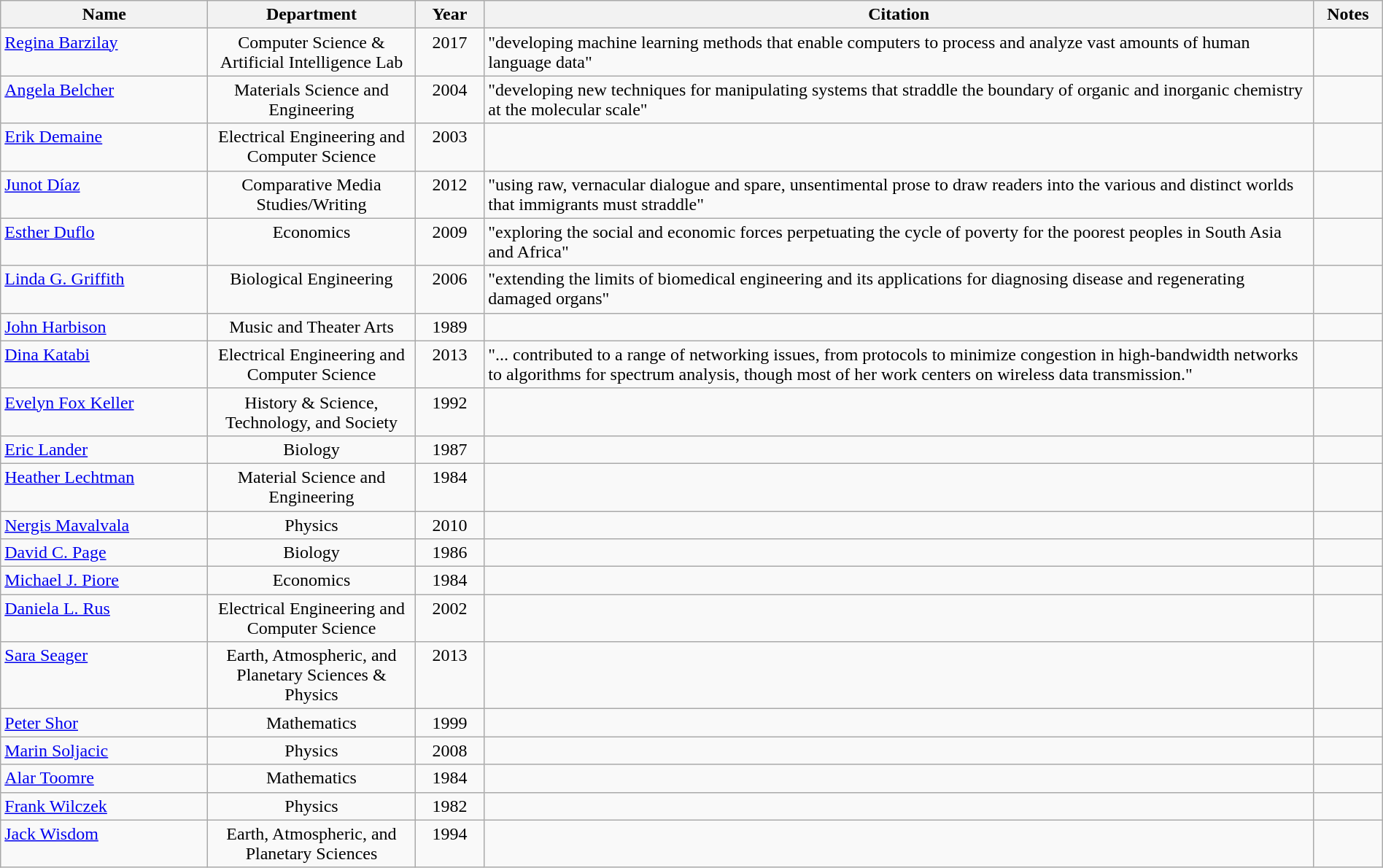<table class="wikitable sortable" style="width:100%">
<tr>
<th style="width:15%;">Name</th>
<th style="width:15%;">Department</th>
<th style="width:5%;">Year</th>
<th style="width:*;">Citation</th>
<th style="width:5%;">Notes</th>
</tr>
<tr valign="top">
<td><a href='#'>Regina Barzilay</a></td>
<td style="text-align:center;">Computer Science & Artificial Intelligence Lab</td>
<td style="text-align:center;">2017</td>
<td style="text-align:left;">"developing machine learning methods that enable computers to process and analyze vast amounts of human language data"</td>
<td style="text-align:center;"></td>
</tr>
<tr valign="top">
<td><a href='#'>Angela Belcher</a></td>
<td style="text-align:center;">Materials Science and Engineering</td>
<td style="text-align:center;">2004</td>
<td style="text-align:left;">"developing new techniques for manipulating systems that straddle the boundary of organic and inorganic chemistry at the molecular scale"</td>
<td style="text-align:center;"></td>
</tr>
<tr valign="top">
<td><a href='#'>Erik Demaine</a></td>
<td style="text-align:center;">Electrical Engineering and Computer Science</td>
<td style="text-align:center;">2003</td>
<td style="text-align:left;"></td>
<td style="text-align:center;"></td>
</tr>
<tr valign="top">
<td><a href='#'>Junot Díaz</a></td>
<td style="text-align:center;">Comparative Media Studies/Writing</td>
<td style="text-align:center;">2012</td>
<td style="text-align:left;">"using raw, vernacular dialogue and spare, unsentimental prose to draw readers into the various and distinct worlds that immigrants must straddle"</td>
<td style="text-align:center;"></td>
</tr>
<tr valign="top">
<td><a href='#'>Esther Duflo</a></td>
<td style="text-align:center;">Economics</td>
<td style="text-align:center;">2009</td>
<td style="text-align:left;">"exploring the social and economic forces perpetuating the cycle of poverty for the poorest peoples in South Asia and Africa"</td>
<td style="text-align:center;"></td>
</tr>
<tr valign="top">
<td><a href='#'>Linda G. Griffith</a></td>
<td style="text-align:center;">Biological Engineering</td>
<td style="text-align:center;">2006</td>
<td style="text-align:left;">"extending the limits of biomedical engineering and its applications for diagnosing disease and regenerating damaged organs"</td>
<td style="text-align:center;"></td>
</tr>
<tr valign="top">
<td><a href='#'>John Harbison</a></td>
<td style="text-align:center;">Music and Theater Arts</td>
<td style="text-align:center;">1989</td>
<td style="text-align:left;"></td>
<td style="text-align:center;"></td>
</tr>
<tr valign="top">
<td><a href='#'>Dina Katabi</a></td>
<td style="text-align:center;">Electrical Engineering and Computer Science</td>
<td style="text-align:center;">2013</td>
<td style="text-align:left;">"... contributed to a range of networking issues, from protocols to minimize congestion in high-bandwidth networks to algorithms for spectrum analysis, though most of her work centers on wireless data transmission."</td>
<td style="text-align:center;"></td>
</tr>
<tr valign="top">
<td><a href='#'>Evelyn Fox Keller</a></td>
<td style="text-align:center;">History & Science, Technology, and Society</td>
<td style="text-align:center;">1992</td>
<td style="text-align:left;"></td>
<td style="text-align:center;"></td>
</tr>
<tr valign="top">
<td><a href='#'>Eric Lander</a></td>
<td style="text-align:center;">Biology</td>
<td style="text-align:center;">1987</td>
<td style="text-align:left;"></td>
<td style="text-align:center;"></td>
</tr>
<tr valign="top">
<td><a href='#'>Heather Lechtman</a></td>
<td style="text-align:center;">Material Science and Engineering</td>
<td style="text-align:center;">1984</td>
<td style="text-align:left;"></td>
<td style="text-align:center;"></td>
</tr>
<tr valign="top">
<td><a href='#'>Nergis Mavalvala</a></td>
<td style="text-align:center;">Physics</td>
<td style="text-align:center;">2010</td>
<td style="text-align:left;"></td>
<td style="text-align:center;"></td>
</tr>
<tr valign="top">
<td><a href='#'>David C. Page</a></td>
<td style="text-align:center;">Biology</td>
<td style="text-align:center;">1986</td>
<td style="text-align:left;"></td>
<td style="text-align:center;"></td>
</tr>
<tr valign="top">
<td><a href='#'>Michael J. Piore</a></td>
<td style="text-align:center;">Economics</td>
<td style="text-align:center;">1984</td>
<td style="text-align:left;"></td>
<td style="text-align:center;"></td>
</tr>
<tr valign="top">
<td><a href='#'>Daniela L. Rus</a></td>
<td style="text-align:center;">Electrical Engineering and Computer Science</td>
<td style="text-align:center;">2002</td>
<td style="text-align:left;"></td>
<td style="text-align:center;"></td>
</tr>
<tr valign="top">
<td><a href='#'>Sara Seager</a></td>
<td style="text-align:center;">Earth, Atmospheric, and Planetary Sciences & Physics</td>
<td style="text-align:center;">2013</td>
<td style="text-align:left;"></td>
<td style="text-align:center;"></td>
</tr>
<tr valign="top">
<td><a href='#'>Peter Shor</a></td>
<td style="text-align:center;">Mathematics</td>
<td style="text-align:center;">1999</td>
<td style="text-align:left;"></td>
<td style="text-align:center;"></td>
</tr>
<tr valign="top">
<td><a href='#'>Marin Soljacic</a></td>
<td style="text-align:center;">Physics</td>
<td style="text-align:center;">2008</td>
<td style="text-align:left;"></td>
<td style="text-align:center;"></td>
</tr>
<tr valign="top">
<td><a href='#'>Alar Toomre</a></td>
<td style="text-align:center;">Mathematics</td>
<td style="text-align:center;">1984</td>
<td style="text-align:left;"></td>
<td style="text-align:center;"></td>
</tr>
<tr valign="top">
<td><a href='#'>Frank Wilczek</a></td>
<td style="text-align:center;">Physics</td>
<td style="text-align:center;">1982</td>
<td style="text-align:left;"></td>
<td style="text-align:center;"></td>
</tr>
<tr valign="top">
<td><a href='#'>Jack Wisdom</a></td>
<td style="text-align:center;">Earth, Atmospheric, and Planetary Sciences</td>
<td style="text-align:center;">1994</td>
<td style="text-align:left;"></td>
<td style="text-align:center;"></td>
</tr>
</table>
